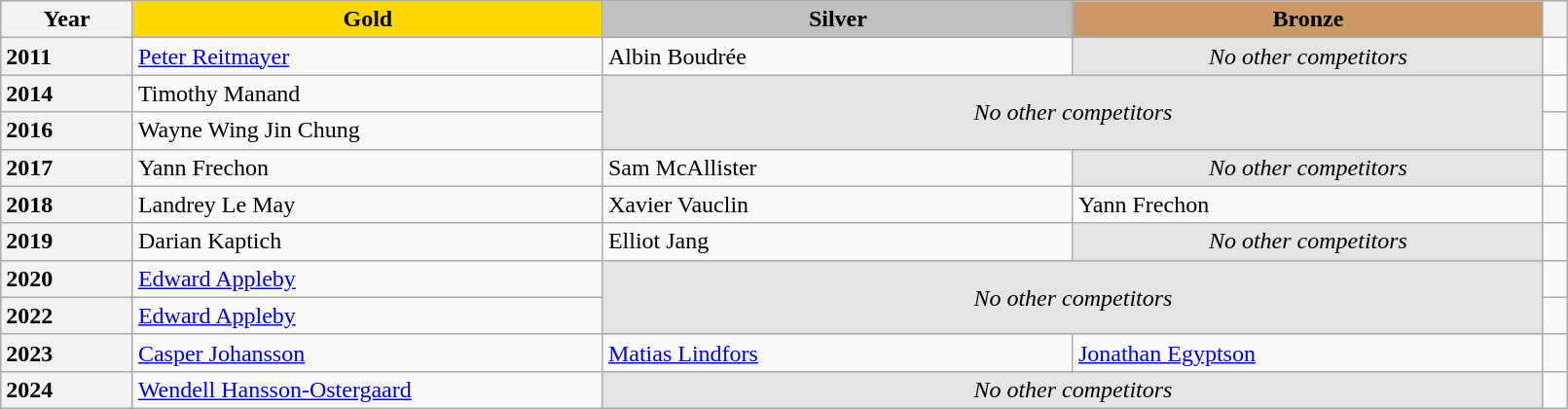<table class="wikitable unsortable" style="text-align:left; width:85%">
<tr>
<th scope="col" style="text-align:center">Year</th>
<td scope="col" style="text-align:center; width:30%; background:gold"><strong>Gold</strong></td>
<td scope="col" style="text-align:center; width:30%; background:silver"><strong>Silver</strong></td>
<td scope="col" style="text-align:center; width:30%; background:#c96"><strong>Bronze</strong></td>
<th scope="col" style="text-align:center"></th>
</tr>
<tr>
<th scope="row" style="text-align:left">2011</th>
<td> <a href='#'>Peter Reitmayer</a></td>
<td> Albin Boudrée</td>
<td align="center" bgcolor="e5e4e2"><em>No other competitors</em></td>
<td></td>
</tr>
<tr>
<th scope="row" style="text-align:left">2014</th>
<td> Timothy Manand</td>
<td colspan="2" rowspan="2" align="center" bgcolor="e5e4e2"><em>No other competitors</em></td>
<td></td>
</tr>
<tr>
<th scope="row" style="text-align:left">2016</th>
<td> Wayne Wing Jin Chung</td>
<td></td>
</tr>
<tr>
<th scope="row" style="text-align:left">2017</th>
<td> Yann Frechon</td>
<td> Sam McAllister</td>
<td align="center" bgcolor="e5e4e2"><em>No other competitors</em></td>
<td></td>
</tr>
<tr>
<th scope="row" style="text-align:left">2018</th>
<td> Landrey Le May</td>
<td> Xavier Vauclin</td>
<td> Yann Frechon</td>
<td></td>
</tr>
<tr>
<th scope="row" style="text-align:left">2019</th>
<td> Darian Kaptich</td>
<td> Elliot Jang</td>
<td align="center" bgcolor="e5e4e2"><em>No other competitors</em></td>
<td></td>
</tr>
<tr>
<th scope="row" style="text-align:left">2020</th>
<td> <a href='#'>Edward Appleby</a></td>
<td colspan="2" rowspan="2" align="center" bgcolor="e5e4e2"><em>No other competitors</em></td>
<td></td>
</tr>
<tr>
<th scope="row" style="text-align:left">2022</th>
<td> <a href='#'>Edward Appleby</a></td>
<td></td>
</tr>
<tr>
<th scope="row" style="text-align:left">2023</th>
<td> <a href='#'>Casper Johansson</a></td>
<td> <a href='#'>Matias Lindfors</a></td>
<td> <a href='#'>Jonathan Egyptson</a></td>
<td></td>
</tr>
<tr>
<th scope="row" style="text-align:left">2024</th>
<td> <a href='#'>Wendell Hansson-Ostergaard</a></td>
<td colspan="2" align="center" bgcolor="e5e4e2"><em>No other competitors</em></td>
<td></td>
</tr>
</table>
